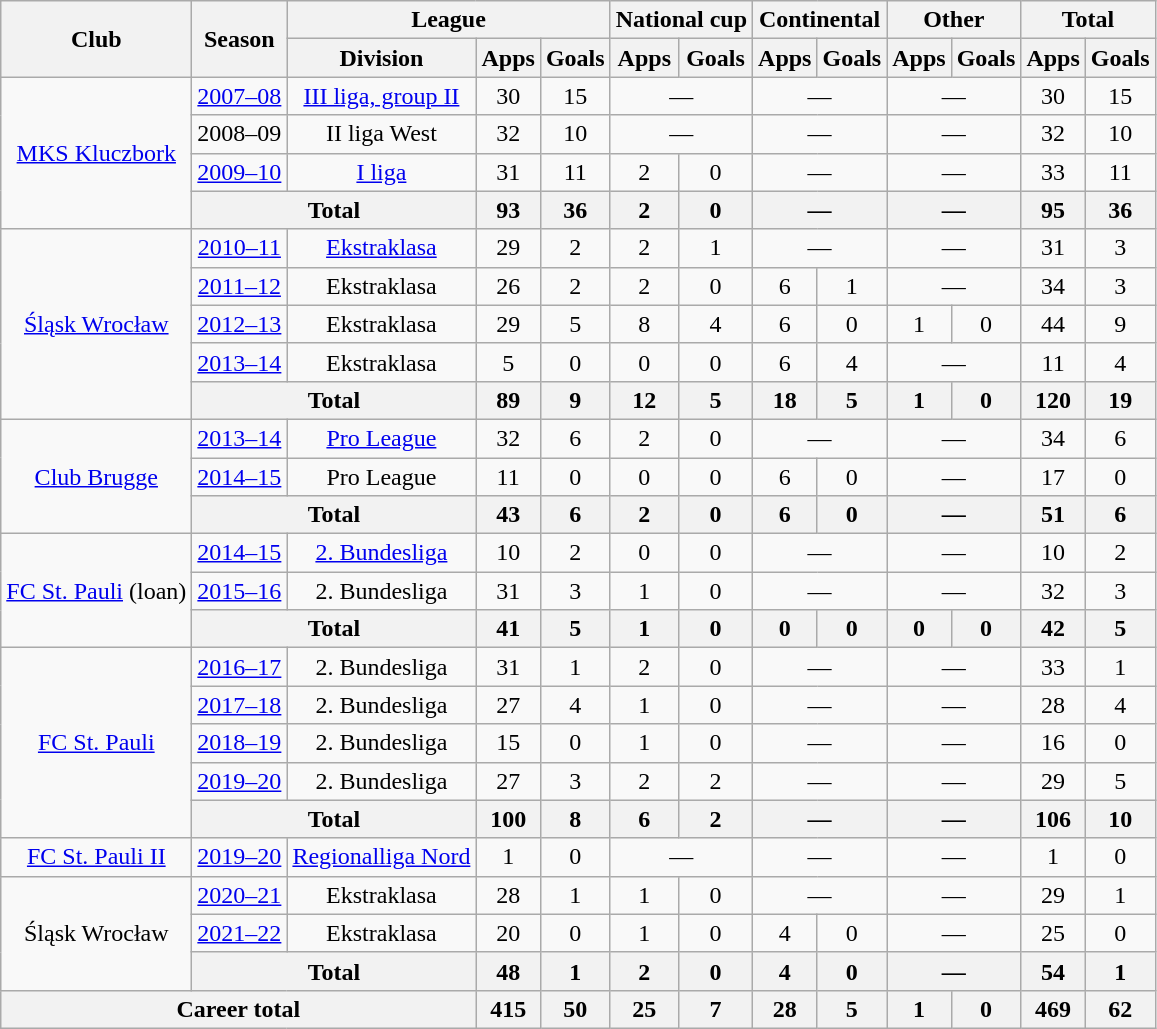<table class="wikitable" style="text-align: center">
<tr>
<th rowspan="2">Club</th>
<th rowspan="2">Season</th>
<th colspan="3">League</th>
<th colspan="2">National cup</th>
<th colspan="2">Continental</th>
<th colspan="2">Other</th>
<th colspan="2">Total</th>
</tr>
<tr>
<th>Division</th>
<th>Apps</th>
<th>Goals</th>
<th>Apps</th>
<th>Goals</th>
<th>Apps</th>
<th>Goals</th>
<th>Apps</th>
<th>Goals</th>
<th>Apps</th>
<th>Goals</th>
</tr>
<tr>
<td rowspan="4"><a href='#'>MKS Kluczbork</a></td>
<td><a href='#'>2007–08</a></td>
<td><a href='#'>III liga, group II</a></td>
<td>30</td>
<td>15</td>
<td colspan="2">—</td>
<td colspan="2">—</td>
<td colspan="2">—</td>
<td>30</td>
<td>15</td>
</tr>
<tr>
<td>2008–09</td>
<td>II liga West</td>
<td>32</td>
<td>10</td>
<td colspan="2">—</td>
<td colspan="2">—</td>
<td colspan="2">—</td>
<td>32</td>
<td>10</td>
</tr>
<tr>
<td><a href='#'>2009–10</a></td>
<td><a href='#'>I liga</a></td>
<td>31</td>
<td>11</td>
<td>2</td>
<td>0</td>
<td colspan="2">—</td>
<td colspan="2">—</td>
<td>33</td>
<td>11</td>
</tr>
<tr>
<th colspan="2">Total</th>
<th>93</th>
<th>36</th>
<th>2</th>
<th>0</th>
<th colspan="2">—</th>
<th colspan="2">—</th>
<th>95</th>
<th>36</th>
</tr>
<tr>
<td rowspan="5"><a href='#'>Śląsk Wrocław</a></td>
<td><a href='#'>2010–11</a></td>
<td><a href='#'>Ekstraklasa</a></td>
<td>29</td>
<td>2</td>
<td>2</td>
<td>1</td>
<td colspan="2">—</td>
<td colspan="2">—</td>
<td>31</td>
<td>3</td>
</tr>
<tr>
<td><a href='#'>2011–12</a></td>
<td>Ekstraklasa</td>
<td>26</td>
<td>2</td>
<td>2</td>
<td>0</td>
<td>6</td>
<td>1</td>
<td colspan="2">—</td>
<td>34</td>
<td>3</td>
</tr>
<tr>
<td><a href='#'>2012–13</a></td>
<td>Ekstraklasa</td>
<td>29</td>
<td>5</td>
<td>8</td>
<td>4</td>
<td>6</td>
<td>0</td>
<td>1</td>
<td>0</td>
<td>44</td>
<td>9</td>
</tr>
<tr>
<td><a href='#'>2013–14</a></td>
<td>Ekstraklasa</td>
<td>5</td>
<td>0</td>
<td>0</td>
<td>0</td>
<td>6</td>
<td>4</td>
<td colspan="2">—</td>
<td>11</td>
<td>4</td>
</tr>
<tr>
<th colspan="2">Total</th>
<th>89</th>
<th>9</th>
<th>12</th>
<th>5</th>
<th>18</th>
<th>5</th>
<th>1</th>
<th>0</th>
<th>120</th>
<th>19</th>
</tr>
<tr>
<td rowspan="3"><a href='#'>Club Brugge</a></td>
<td><a href='#'>2013–14</a></td>
<td><a href='#'>Pro League</a></td>
<td>32</td>
<td>6</td>
<td>2</td>
<td>0</td>
<td colspan="2">—</td>
<td colspan="2">—</td>
<td>34</td>
<td>6</td>
</tr>
<tr>
<td><a href='#'>2014–15</a></td>
<td>Pro League</td>
<td>11</td>
<td>0</td>
<td>0</td>
<td>0</td>
<td>6</td>
<td>0</td>
<td colspan="2">—</td>
<td>17</td>
<td>0</td>
</tr>
<tr>
<th colspan="2">Total</th>
<th>43</th>
<th>6</th>
<th>2</th>
<th>0</th>
<th>6</th>
<th>0</th>
<th colspan="2">—</th>
<th>51</th>
<th>6</th>
</tr>
<tr>
<td rowspan="3"><a href='#'>FC St. Pauli</a> (loan)</td>
<td><a href='#'>2014–15</a></td>
<td><a href='#'>2. Bundesliga</a></td>
<td>10</td>
<td>2</td>
<td>0</td>
<td>0</td>
<td colspan="2">—</td>
<td colspan="2">—</td>
<td>10</td>
<td>2</td>
</tr>
<tr>
<td><a href='#'>2015–16</a></td>
<td>2. Bundesliga</td>
<td>31</td>
<td>3</td>
<td>1</td>
<td>0</td>
<td colspan="2">—</td>
<td colspan="2">—</td>
<td>32</td>
<td>3</td>
</tr>
<tr>
<th colspan="2">Total</th>
<th>41</th>
<th>5</th>
<th>1</th>
<th>0</th>
<th>0</th>
<th>0</th>
<th>0</th>
<th>0</th>
<th>42</th>
<th>5</th>
</tr>
<tr>
<td rowspan="5"><a href='#'>FC St. Pauli</a></td>
<td><a href='#'>2016–17</a></td>
<td>2. Bundesliga</td>
<td>31</td>
<td>1</td>
<td>2</td>
<td>0</td>
<td colspan="2">—</td>
<td colspan="2">—</td>
<td>33</td>
<td>1</td>
</tr>
<tr>
<td><a href='#'>2017–18</a></td>
<td>2. Bundesliga</td>
<td>27</td>
<td>4</td>
<td>1</td>
<td>0</td>
<td colspan="2">—</td>
<td colspan="2">—</td>
<td>28</td>
<td>4</td>
</tr>
<tr>
<td><a href='#'>2018–19</a></td>
<td>2. Bundesliga</td>
<td>15</td>
<td>0</td>
<td>1</td>
<td>0</td>
<td colspan="2">—</td>
<td colspan="2">—</td>
<td>16</td>
<td>0</td>
</tr>
<tr>
<td><a href='#'>2019–20</a></td>
<td>2. Bundesliga</td>
<td>27</td>
<td>3</td>
<td>2</td>
<td>2</td>
<td colspan="2">—</td>
<td colspan="2">—</td>
<td>29</td>
<td>5</td>
</tr>
<tr>
<th colspan="2">Total</th>
<th>100</th>
<th>8</th>
<th>6</th>
<th>2</th>
<th colspan="2">—</th>
<th colspan="2">—</th>
<th>106</th>
<th>10</th>
</tr>
<tr>
<td><a href='#'>FC St. Pauli II</a></td>
<td><a href='#'>2019–20</a></td>
<td><a href='#'>Regionalliga Nord</a></td>
<td>1</td>
<td>0</td>
<td colspan="2">—</td>
<td colspan="2">—</td>
<td colspan="2">—</td>
<td>1</td>
<td>0</td>
</tr>
<tr>
<td rowspan="3">Śląsk Wrocław</td>
<td><a href='#'>2020–21</a></td>
<td>Ekstraklasa</td>
<td>28</td>
<td>1</td>
<td>1</td>
<td>0</td>
<td colspan="2">—</td>
<td colspan="2">—</td>
<td>29</td>
<td>1</td>
</tr>
<tr>
<td><a href='#'>2021–22</a></td>
<td>Ekstraklasa</td>
<td>20</td>
<td>0</td>
<td>1</td>
<td>0</td>
<td>4</td>
<td>0</td>
<td colspan="2">—</td>
<td>25</td>
<td>0</td>
</tr>
<tr>
<th colspan="2">Total</th>
<th>48</th>
<th>1</th>
<th>2</th>
<th>0</th>
<th>4</th>
<th>0</th>
<th colspan="2">—</th>
<th>54</th>
<th>1</th>
</tr>
<tr>
<th colspan="3">Career total</th>
<th>415</th>
<th>50</th>
<th>25</th>
<th>7</th>
<th>28</th>
<th>5</th>
<th>1</th>
<th>0</th>
<th>469</th>
<th>62</th>
</tr>
</table>
